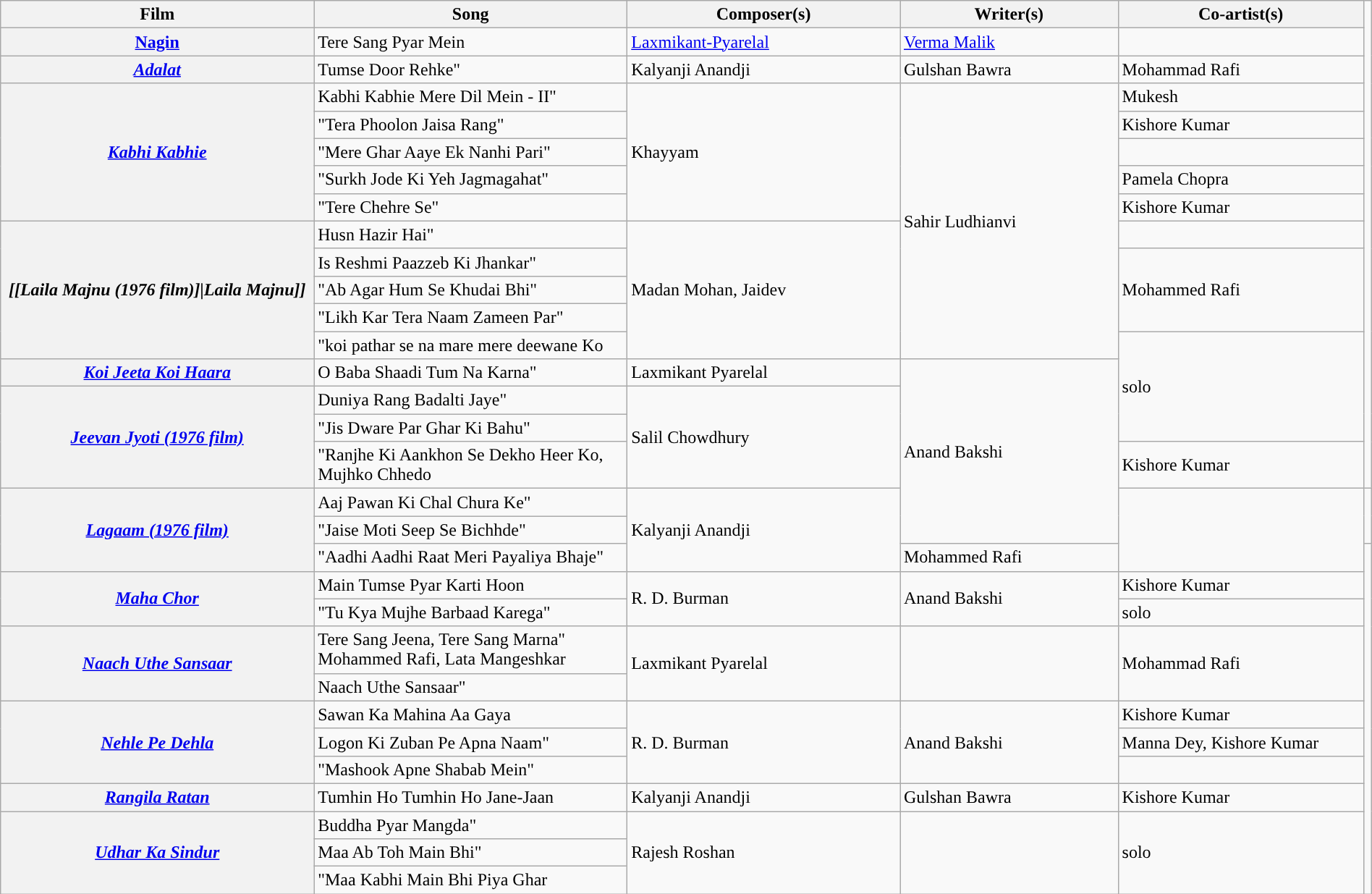<table class="wikitable plainrowheaders" style="width:100%; textcolor:#000">
<tr style="background:#b0e0e66;">
<th scope="col" style="width:23%;"><strong>Film</strong></th>
<th scope="col" style="width:23%;"><strong>Song</strong></th>
<th scope="col" style="width:20%;"><strong>Composer(s)</strong></th>
<th scope="col" style="width:16%;"><strong>Writer(s)</strong></th>
<th scope="col" style="width:18%;"><strong>Co-artist(s)</strong></th>
</tr>
<tr>
<th><a href='#'>Nagin</a></th>
<td>Tere Sang Pyar Mein</td>
<td><a href='#'>Laxmikant-Pyarelal</a></td>
<td><a href='#'>Verma Malik</a></td>
<td></td>
</tr>
<tr>
<th><em><a href='#'>Adalat</a></em></th>
<td>Tumse Door Rehke"</td>
<td>Kalyanji Anandji</td>
<td>Gulshan Bawra</td>
<td>Mohammad Rafi</td>
</tr>
<tr>
<th Rowspan=5><em><a href='#'>Kabhi Kabhie</a></em></th>
<td>Kabhi Kabhie Mere Dil Mein - II"</td>
<td rowspan=5>Khayyam</td>
<td rowspan=10>Sahir Ludhianvi</td>
<td>Mukesh</td>
</tr>
<tr>
<td>"Tera Phoolon Jaisa Rang"</td>
<td>Kishore Kumar</td>
</tr>
<tr>
<td>"Mere Ghar Aaye Ek Nanhi Pari"</td>
<td></td>
</tr>
<tr>
<td>"Surkh Jode Ki Yeh Jagmagahat"</td>
<td>Pamela Chopra</td>
</tr>
<tr>
<td>"Tere Chehre Se"</td>
<td>Kishore Kumar</td>
</tr>
<tr>
<th Rowspan=5><em>[[Laila Majnu (1976 film)]|Laila Majnu]]</em></th>
<td>Husn Hazir Hai"</td>
<td rowspan=5>Madan Mohan, Jaidev</td>
<td></td>
</tr>
<tr>
<td>Is Reshmi Paazzeb Ki Jhankar"</td>
<td rowspan=3>Mohammed Rafi</td>
</tr>
<tr>
<td>"Ab Agar Hum Se Khudai Bhi"</td>
</tr>
<tr>
<td>"Likh Kar Tera Naam Zameen Par"</td>
</tr>
<tr>
<td>"koi pathar se na mare mere deewane Ko</td>
<td rowspan=4>solo</td>
</tr>
<tr>
<th><em><a href='#'>Koi Jeeta Koi Haara</a></em></th>
<td>O Baba Shaadi Tum Na Karna"</td>
<td>Laxmikant Pyarelal</td>
<td rowspan=6>Anand Bakshi</td>
</tr>
<tr>
<th Rowspan=3><em><a href='#'>Jeevan Jyoti (1976 film)</a></em></th>
<td>Duniya Rang Badalti Jaye"</td>
<td rowspan=3>Salil Chowdhury</td>
</tr>
<tr>
<td>"Jis Dware Par Ghar Ki Bahu"</td>
</tr>
<tr>
<td>"Ranjhe Ki Aankhon Se Dekho Heer Ko, Mujhko Chhedo</td>
<td>Kishore Kumar</td>
</tr>
<tr>
<th Rowspan=3><em><a href='#'>Lagaam (1976 film)</a></em></th>
<td>Aaj Pawan Ki Chal Chura Ke"</td>
<td rowspan=3>Kalyanji Anandji</td>
<td rowspan=3></td>
<td rowspan=2></td>
</tr>
<tr>
<td>"Jaise Moti Seep Se Bichhde"</td>
</tr>
<tr>
<td>"Aadhi Aadhi Raat Meri Payaliya Bhaje"</td>
<td>Mohammed Rafi</td>
</tr>
<tr>
<th Rowspan=2><em><a href='#'>Maha Chor</a></em></th>
<td>Main Tumse Pyar Karti Hoon</td>
<td rowspan=2>R. D. Burman</td>
<td rowspan=2>Anand Bakshi</td>
<td>Kishore Kumar</td>
</tr>
<tr>
<td>"Tu Kya Mujhe Barbaad Karega"</td>
<td>solo</td>
</tr>
<tr>
<th Rowspan=2><em><a href='#'>Naach Uthe Sansaar</a></em></th>
<td>Tere Sang Jeena, Tere Sang Marna"	Mohammed Rafi, Lata Mangeshkar</td>
<td rowspan=2>Laxmikant Pyarelal</td>
<td rowspan=2></td>
<td rowspan=2>Mohammad Rafi</td>
</tr>
<tr>
<td>Naach Uthe Sansaar"</td>
</tr>
<tr>
<th Rowspan=3><em><a href='#'>Nehle Pe Dehla</a></em></th>
<td>Sawan Ka Mahina Aa Gaya</td>
<td rowspan=3>R. D. Burman</td>
<td rowspan=3>Anand Bakshi</td>
<td>Kishore Kumar</td>
</tr>
<tr>
<td>Logon Ki Zuban Pe Apna Naam"</td>
<td>Manna Dey, Kishore Kumar</td>
</tr>
<tr>
<td>"Mashook Apne Shabab Mein"</td>
<td></td>
</tr>
<tr>
<th><em><a href='#'>Rangila Ratan</a></em></th>
<td>Tumhin Ho Tumhin Ho Jane-Jaan</td>
<td>Kalyanji Anandji</td>
<td>Gulshan Bawra</td>
<td>Kishore Kumar</td>
</tr>
<tr>
<th Rowspan=3><em><a href='#'>Udhar Ka Sindur</a></em></th>
<td>Buddha Pyar Mangda"</td>
<td rowspan=3>Rajesh Roshan</td>
<td rowspan=3></td>
<td rowspan=3>solo</td>
</tr>
<tr>
<td>Maa Ab Toh Main Bhi"</td>
</tr>
<tr>
<td>"Maa Kabhi Main Bhi Piya Ghar</td>
</tr>
</table>
